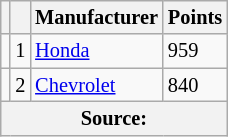<table class="wikitable" style="font-size: 85%;">
<tr>
<th scope="col"></th>
<th scope="col"></th>
<th scope="col">Manufacturer</th>
<th scope="col">Points</th>
</tr>
<tr>
<td align="left"></td>
<td align="center">1</td>
<td><a href='#'>Honda</a></td>
<td>959</td>
</tr>
<tr>
<td align="left"></td>
<td align="center">2</td>
<td><a href='#'>Chevrolet</a></td>
<td>840</td>
</tr>
<tr>
<th colspan=4>Source:</th>
</tr>
</table>
